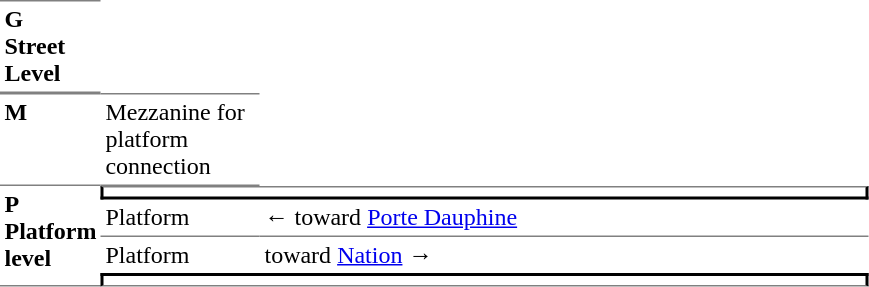<table border=0 cellspacing=0 cellpadding=3>
<tr>
<td style="border-bottom:solid 1px gray;border-top:solid 1px gray;" width=50 valign=top><strong>G<br>Street Level</strong></td>
</tr>
<tr>
<td style="border-bottom:solid 1px gray;border-top:solid 1px gray;" valign=top><strong>M</strong></td>
<td style="border-top:solid 1px gray;border-bottom:solid 1px gray;" width=100 valign=top>Mezzanine for platform connection</td>
</tr>
<tr>
<td style="border-bottom:solid 1px gray;" rowspan=5 valign=top><strong>P<br>Platform level</strong></td>
<td style="border-top:solid 1px gray;border-right:solid 2px black;border-left:solid 2px black;border-bottom:solid 2px black;text-align:center;" colspan=2></td>
</tr>
<tr>
<td style="border-bottom:solid 1px gray;" width=100>Platform </td>
<td style="border-bottom:solid 1px gray;" width=400>←   toward <a href='#'>Porte Dauphine</a> </td>
</tr>
<tr>
<td>Platform </td>
<td>   toward <a href='#'>Nation</a>  →</td>
</tr>
<tr>
<td style="border-top:solid 2px black;border-right:solid 2px black;border-left:solid 2px black;border-bottom:solid 1px gray;text-align:center;" colspan=2></td>
</tr>
</table>
